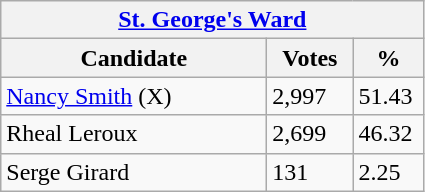<table class="wikitable">
<tr>
<th colspan="3"><a href='#'>St. George's Ward</a></th>
</tr>
<tr>
<th style="width: 170px">Candidate</th>
<th style="width: 50px">Votes</th>
<th style="width: 40px">%</th>
</tr>
<tr>
<td><a href='#'>Nancy Smith</a> (X)</td>
<td>2,997</td>
<td>51.43</td>
</tr>
<tr>
<td>Rheal Leroux</td>
<td>2,699</td>
<td>46.32</td>
</tr>
<tr>
<td>Serge Girard</td>
<td>131</td>
<td>2.25</td>
</tr>
</table>
